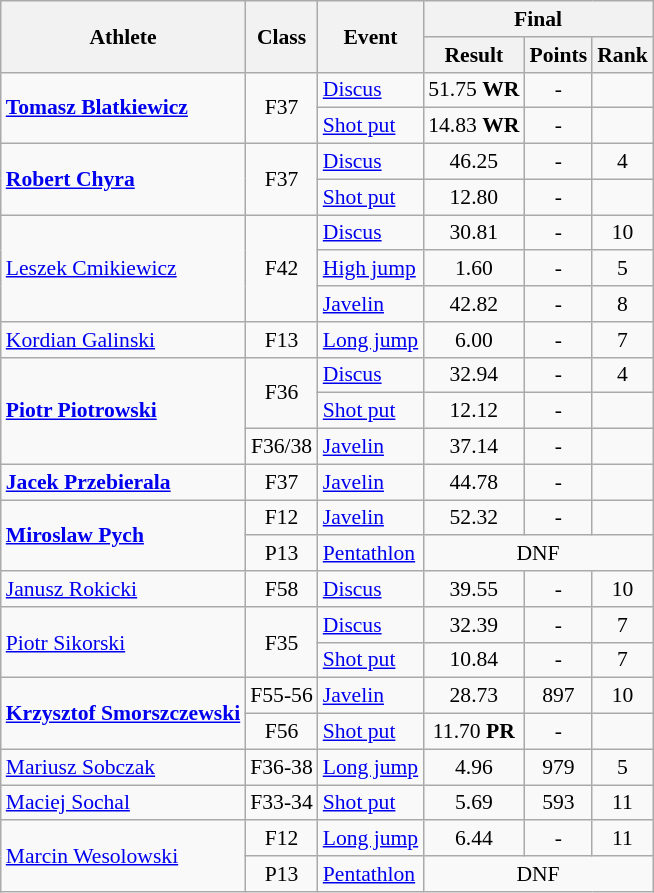<table class=wikitable style="font-size:90%">
<tr>
<th rowspan="2">Athlete</th>
<th rowspan="2">Class</th>
<th rowspan="2">Event</th>
<th colspan="3">Final</th>
</tr>
<tr>
<th>Result</th>
<th>Points</th>
<th>Rank</th>
</tr>
<tr>
<td rowspan="2"><strong><a href='#'>Tomasz Blatkiewicz</a></strong></td>
<td rowspan="2" style="text-align:center;">F37</td>
<td><a href='#'>Discus</a></td>
<td style="text-align:center;">51.75 <strong>WR</strong></td>
<td style="text-align:center;">-</td>
<td style="text-align:center;"></td>
</tr>
<tr>
<td><a href='#'>Shot put</a></td>
<td style="text-align:center;">14.83 <strong>WR</strong></td>
<td style="text-align:center;">-</td>
<td style="text-align:center;"></td>
</tr>
<tr>
<td rowspan="2"><strong><a href='#'>Robert Chyra</a></strong></td>
<td rowspan="2" style="text-align:center;">F37</td>
<td><a href='#'>Discus</a></td>
<td style="text-align:center;">46.25</td>
<td style="text-align:center;">-</td>
<td style="text-align:center;">4</td>
</tr>
<tr>
<td><a href='#'>Shot put</a></td>
<td style="text-align:center;">12.80</td>
<td style="text-align:center;">-</td>
<td style="text-align:center;"></td>
</tr>
<tr>
<td rowspan="3"><a href='#'>Leszek Cmikiewicz</a></td>
<td rowspan="3" style="text-align:center;">F42</td>
<td><a href='#'>Discus</a></td>
<td style="text-align:center;">30.81</td>
<td style="text-align:center;">-</td>
<td style="text-align:center;">10</td>
</tr>
<tr>
<td><a href='#'>High jump</a></td>
<td style="text-align:center;">1.60</td>
<td style="text-align:center;">-</td>
<td style="text-align:center;">5</td>
</tr>
<tr>
<td><a href='#'>Javelin</a></td>
<td style="text-align:center;">42.82</td>
<td style="text-align:center;">-</td>
<td style="text-align:center;">8</td>
</tr>
<tr>
<td><a href='#'>Kordian Galinski</a></td>
<td style="text-align:center;">F13</td>
<td><a href='#'>Long jump</a></td>
<td style="text-align:center;">6.00</td>
<td style="text-align:center;">-</td>
<td style="text-align:center;">7</td>
</tr>
<tr>
<td rowspan="3"><strong><a href='#'>Piotr Piotrowski</a></strong></td>
<td rowspan="2" style="text-align:center;">F36</td>
<td><a href='#'>Discus</a></td>
<td style="text-align:center;">32.94</td>
<td style="text-align:center;">-</td>
<td style="text-align:center;">4</td>
</tr>
<tr>
<td><a href='#'>Shot put</a></td>
<td style="text-align:center;">12.12</td>
<td style="text-align:center;">-</td>
<td style="text-align:center;"></td>
</tr>
<tr>
<td style="text-align:center;">F36/38</td>
<td><a href='#'>Javelin</a></td>
<td style="text-align:center;">37.14</td>
<td style="text-align:center;">-</td>
<td style="text-align:center;"></td>
</tr>
<tr>
<td><strong><a href='#'>Jacek Przebierala</a></strong></td>
<td style="text-align:center;">F37</td>
<td><a href='#'>Javelin</a></td>
<td style="text-align:center;">44.78</td>
<td style="text-align:center;">-</td>
<td style="text-align:center;"></td>
</tr>
<tr>
<td rowspan="2"><strong><a href='#'>Miroslaw Pych</a></strong></td>
<td style="text-align:center;">F12</td>
<td><a href='#'>Javelin</a></td>
<td style="text-align:center;">52.32</td>
<td style="text-align:center;">-</td>
<td style="text-align:center;"></td>
</tr>
<tr>
<td style="text-align:center;">P13</td>
<td><a href='#'>Pentathlon</a></td>
<td style="text-align:center;" colspan="3">DNF</td>
</tr>
<tr>
<td><a href='#'>Janusz Rokicki</a></td>
<td style="text-align:center;">F58</td>
<td><a href='#'>Discus</a></td>
<td style="text-align:center;">39.55</td>
<td style="text-align:center;">-</td>
<td style="text-align:center;">10</td>
</tr>
<tr>
<td rowspan="2"><a href='#'>Piotr Sikorski</a></td>
<td rowspan="2" style="text-align:center;">F35</td>
<td><a href='#'>Discus</a></td>
<td style="text-align:center;">32.39</td>
<td style="text-align:center;">-</td>
<td style="text-align:center;">7</td>
</tr>
<tr>
<td><a href='#'>Shot put</a></td>
<td style="text-align:center;">10.84</td>
<td style="text-align:center;">-</td>
<td style="text-align:center;">7</td>
</tr>
<tr>
<td rowspan="2"><strong><a href='#'>Krzysztof Smorszczewski</a></strong></td>
<td style="text-align:center;">F55-56</td>
<td><a href='#'>Javelin</a></td>
<td style="text-align:center;">28.73</td>
<td style="text-align:center;">897</td>
<td style="text-align:center;">10</td>
</tr>
<tr>
<td style="text-align:center;">F56</td>
<td><a href='#'>Shot put</a></td>
<td style="text-align:center;">11.70 <strong>PR</strong></td>
<td style="text-align:center;">-</td>
<td style="text-align:center;"></td>
</tr>
<tr>
<td><a href='#'>Mariusz Sobczak</a></td>
<td style="text-align:center;">F36-38</td>
<td><a href='#'>Long jump</a></td>
<td style="text-align:center;">4.96</td>
<td style="text-align:center;">979</td>
<td style="text-align:center;">5</td>
</tr>
<tr>
<td><a href='#'>Maciej Sochal</a></td>
<td style="text-align:center;">F33-34</td>
<td><a href='#'>Shot put</a></td>
<td style="text-align:center;">5.69</td>
<td style="text-align:center;">593</td>
<td style="text-align:center;">11</td>
</tr>
<tr>
<td rowspan="2"><a href='#'>Marcin Wesolowski</a></td>
<td style="text-align:center;">F12</td>
<td><a href='#'>Long jump</a></td>
<td style="text-align:center;">6.44</td>
<td style="text-align:center;">-</td>
<td style="text-align:center;">11</td>
</tr>
<tr>
<td style="text-align:center;">P13</td>
<td><a href='#'>Pentathlon</a></td>
<td style="text-align:center;" colspan="3">DNF</td>
</tr>
</table>
